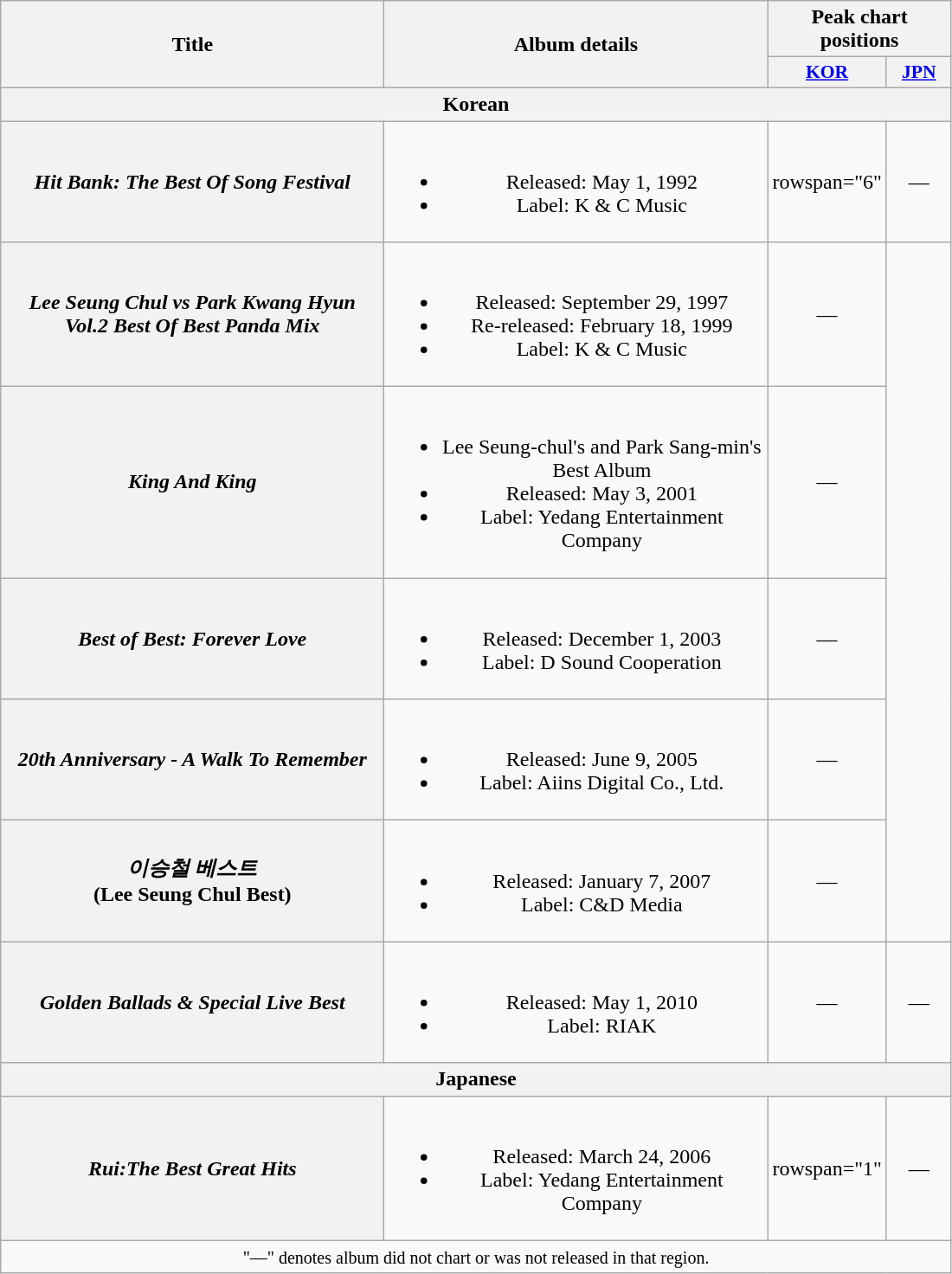<table class="wikitable plainrowheaders" style="text-align:center;">
<tr>
<th scope="col" rowspan="2" style="width:18em;">Title</th>
<th scope="col" rowspan="2" style="width:18em;">Album details</th>
<th colspan="2" scope="col">Peak chart positions</th>
</tr>
<tr>
<th style="width:3em;font-size:90%;"><a href='#'>KOR</a><br></th>
<th style="width:3em;font-size:90%;"><a href='#'>JPN</a><br></th>
</tr>
<tr>
<th colspan="4">Korean</th>
</tr>
<tr>
<th scope="row"><em>Hit Bank: The Best Of Song Festival</em></th>
<td><br><ul><li>Released: May 1, 1992</li><li>Label:  K & C Music</li></ul></td>
<td>rowspan="6" </td>
<td>—</td>
</tr>
<tr>
<th scope="row"><em>Lee Seung Chul vs Park Kwang Hyun <br> Vol.2 Best Of Best Panda Mix</em></th>
<td><br><ul><li>Released: September 29, 1997</li><li>Re-released: February 18, 1999</li><li>Label:  K & C Music</li></ul></td>
<td>—</td>
</tr>
<tr>
<th scope="row"><em>King And King</em></th>
<td><br><ul><li>Lee Seung-chul's and Park Sang-min's Best Album</li><li>Released: May 3, 2001</li><li>Label:  Yedang Entertainment Company</li></ul></td>
<td>—</td>
</tr>
<tr>
<th scope="row"><em>Best of Best: Forever Love</em></th>
<td><br><ul><li>Released: December 1, 2003</li><li>Label:  D Sound Cooperation</li></ul></td>
<td>—</td>
</tr>
<tr>
<th scope="row"><em>20th Anniversary - A Walk To Remember</em></th>
<td><br><ul><li>Released: June 9, 2005</li><li>Label:  Aiins Digital Co., Ltd.</li></ul></td>
<td>—</td>
</tr>
<tr>
<th scope="row"><em>이승철 베스트</em><br> (Lee Seung Chul Best)</th>
<td><br><ul><li>Released: January 7, 2007</li><li>Label: C&D Media</li></ul></td>
<td>—</td>
</tr>
<tr>
<th scope="row"><em>Golden Ballads & Special Live Best</em></th>
<td><br><ul><li>Released: May 1, 2010</li><li>Label:  RIAK</li></ul></td>
<td>—</td>
<td>—</td>
</tr>
<tr>
<th colspan="4">Japanese</th>
</tr>
<tr>
<th scope="row"><em>Rui:The Best Great Hits</em></th>
<td><br><ul><li>Released: March 24, 2006</li><li>Label:  Yedang Entertainment Company</li></ul></td>
<td>rowspan="1" </td>
<td>—</td>
</tr>
<tr>
<td colspan="4"><small>"—" denotes album did not chart or was not released in that region.</small></td>
</tr>
</table>
